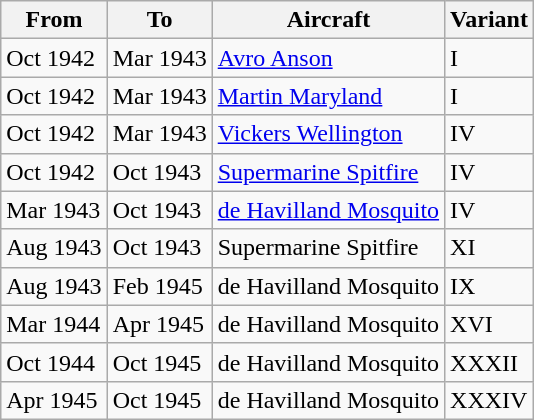<table class="wikitable">
<tr>
<th>From</th>
<th>To</th>
<th>Aircraft</th>
<th>Variant</th>
</tr>
<tr>
<td>Oct 1942</td>
<td>Mar 1943</td>
<td><a href='#'>Avro Anson</a></td>
<td>I</td>
</tr>
<tr>
<td>Oct 1942</td>
<td>Mar 1943</td>
<td><a href='#'>Martin Maryland</a></td>
<td>I</td>
</tr>
<tr>
<td>Oct 1942</td>
<td>Mar 1943</td>
<td><a href='#'>Vickers Wellington</a></td>
<td>IV</td>
</tr>
<tr>
<td>Oct 1942</td>
<td>Oct 1943</td>
<td><a href='#'>Supermarine Spitfire</a></td>
<td>IV</td>
</tr>
<tr>
<td>Mar 1943</td>
<td>Oct 1943</td>
<td><a href='#'>de Havilland Mosquito</a></td>
<td>IV</td>
</tr>
<tr>
<td>Aug 1943</td>
<td>Oct 1943</td>
<td>Supermarine Spitfire</td>
<td>XI</td>
</tr>
<tr>
<td>Aug 1943</td>
<td>Feb 1945</td>
<td>de Havilland Mosquito</td>
<td>IX</td>
</tr>
<tr>
<td>Mar 1944</td>
<td>Apr 1945</td>
<td>de Havilland Mosquito</td>
<td>XVI</td>
</tr>
<tr>
<td>Oct 1944</td>
<td>Oct 1945</td>
<td>de Havilland Mosquito</td>
<td>XXXII</td>
</tr>
<tr>
<td>Apr 1945</td>
<td>Oct 1945</td>
<td>de Havilland Mosquito</td>
<td>XXXIV</td>
</tr>
</table>
